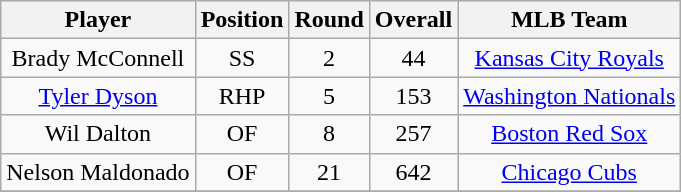<table class="wikitable" style="text-align:center;">
<tr>
<th>Player</th>
<th>Position</th>
<th>Round</th>
<th>Overall</th>
<th>MLB Team</th>
</tr>
<tr>
<td>Brady McConnell</td>
<td>SS</td>
<td>2</td>
<td>44</td>
<td><a href='#'>Kansas City Royals</a></td>
</tr>
<tr>
<td><a href='#'>Tyler Dyson</a></td>
<td>RHP</td>
<td>5</td>
<td>153</td>
<td><a href='#'>Washington Nationals</a></td>
</tr>
<tr>
<td>Wil Dalton</td>
<td>OF</td>
<td>8</td>
<td>257</td>
<td><a href='#'>Boston Red Sox</a></td>
</tr>
<tr>
<td>Nelson Maldonado</td>
<td>OF</td>
<td>21</td>
<td>642</td>
<td><a href='#'>Chicago Cubs</a></td>
</tr>
<tr>
</tr>
</table>
